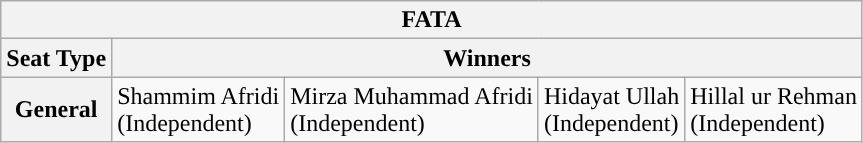<table class="wikitable">
<tr>
<th colspan="5">FATA</th>
</tr>
<tr>
<th>Seat Type</th>
<th colspan="4">Winners</th>
</tr>
<tr>
<th>General</th>
<td style="background:">Shammim Afridi<br>(Independent)</td>
<td style="background:">Mirza Muhammad Afridi<br>(Independent)</td>
<td style="background:">Hidayat Ullah<br>(Independent)</td>
<td style="background:">Hillal ur Rehman<br>(Independent)</td>
</tr>
</table>
